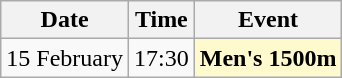<table class=wikitable>
<tr>
<th>Date</th>
<th>Time</th>
<th>Event</th>
</tr>
<tr>
<td>15 February</td>
<td>17:30</td>
<td style=background:lemonchiffon><strong>Men's 1500m</strong></td>
</tr>
</table>
